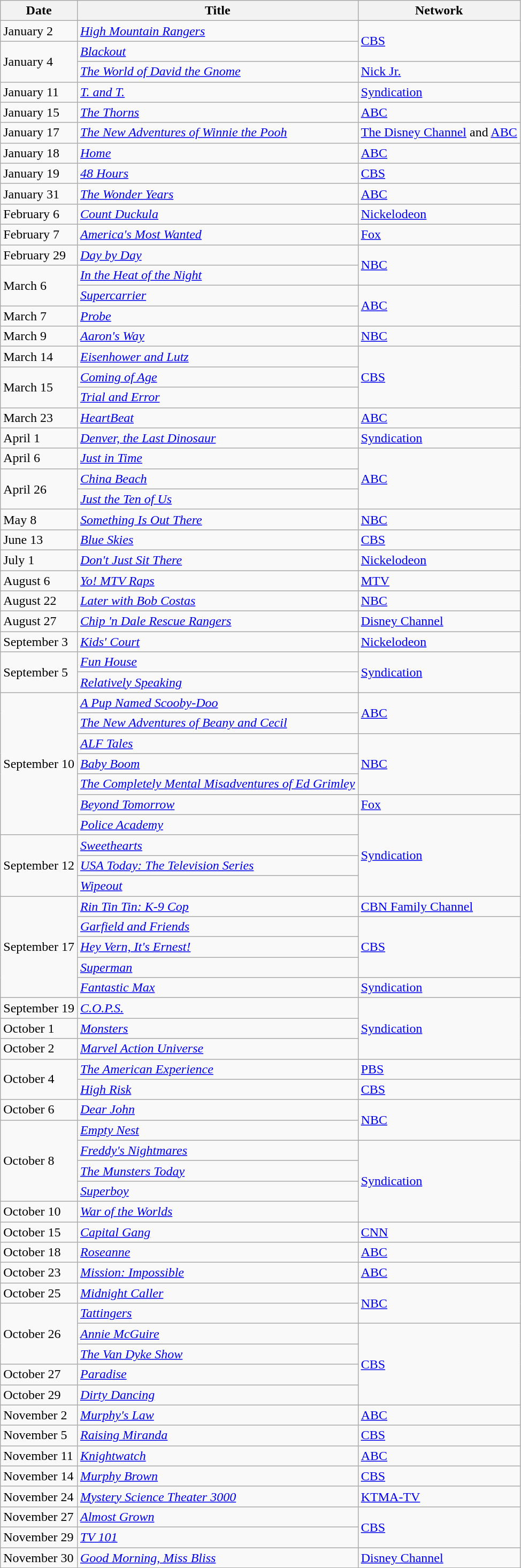<table class="wikitable sortable">
<tr>
<th>Date</th>
<th>Title</th>
<th>Network</th>
</tr>
<tr>
<td>January 2</td>
<td><em><a href='#'>High Mountain Rangers</a></em></td>
<td rowspan="2"><a href='#'>CBS</a></td>
</tr>
<tr>
<td rowspan="2">January 4</td>
<td><em><a href='#'>Blackout</a></em></td>
</tr>
<tr>
<td><em><a href='#'>The World of David the Gnome</a></em></td>
<td><a href='#'>Nick Jr.</a></td>
</tr>
<tr>
<td>January 11</td>
<td><em><a href='#'>T. and T.</a></em></td>
<td><a href='#'>Syndication</a></td>
</tr>
<tr>
<td>January 15</td>
<td><em><a href='#'>The Thorns</a></em></td>
<td><a href='#'>ABC</a></td>
</tr>
<tr>
<td>January 17</td>
<td><em><a href='#'>The New Adventures of Winnie the Pooh</a></em></td>
<td><a href='#'>The Disney Channel</a> and <a href='#'>ABC</a></td>
</tr>
<tr>
<td>January 18</td>
<td><em><a href='#'>Home</a></em></td>
<td><a href='#'>ABC</a></td>
</tr>
<tr>
<td>January 19</td>
<td><em><a href='#'>48 Hours</a></em></td>
<td><a href='#'>CBS</a></td>
</tr>
<tr>
<td>January 31</td>
<td><em><a href='#'>The Wonder Years</a></em></td>
<td><a href='#'>ABC</a></td>
</tr>
<tr>
<td>February 6</td>
<td><em><a href='#'>Count Duckula</a></em></td>
<td><a href='#'>Nickelodeon</a></td>
</tr>
<tr>
<td>February 7</td>
<td><em><a href='#'>America's Most Wanted</a></em></td>
<td><a href='#'>Fox</a></td>
</tr>
<tr>
<td>February 29</td>
<td><em><a href='#'>Day by Day</a></em></td>
<td rowspan="2"><a href='#'>NBC</a></td>
</tr>
<tr>
<td rowspan="2">March 6</td>
<td><em><a href='#'>In the Heat of the Night</a></em></td>
</tr>
<tr>
<td><em><a href='#'>Supercarrier</a></em></td>
<td rowspan="2"><a href='#'>ABC</a></td>
</tr>
<tr>
<td>March 7</td>
<td><em><a href='#'>Probe</a></em></td>
</tr>
<tr>
<td>March 9</td>
<td><em><a href='#'>Aaron's Way</a></em></td>
<td><a href='#'>NBC</a></td>
</tr>
<tr>
<td>March 14</td>
<td><em><a href='#'>Eisenhower and Lutz</a></em></td>
<td rowspan="3"><a href='#'>CBS</a></td>
</tr>
<tr>
<td rowspan="2">March 15</td>
<td><em><a href='#'>Coming of Age</a></em></td>
</tr>
<tr>
<td><em><a href='#'>Trial and Error</a></em></td>
</tr>
<tr>
<td>March 23</td>
<td><em><a href='#'>HeartBeat</a></em></td>
<td><a href='#'>ABC</a></td>
</tr>
<tr>
<td>April 1</td>
<td><em><a href='#'>Denver, the Last Dinosaur</a></em></td>
<td><a href='#'>Syndication</a></td>
</tr>
<tr>
<td>April 6</td>
<td><em><a href='#'>Just in Time</a></em></td>
<td rowspan="3"><a href='#'>ABC</a></td>
</tr>
<tr>
<td rowspan="2">April 26</td>
<td><em><a href='#'>China Beach</a></em></td>
</tr>
<tr>
<td><em><a href='#'>Just the Ten of Us</a></em></td>
</tr>
<tr>
<td>May 8</td>
<td><em><a href='#'>Something Is Out There</a></em></td>
<td><a href='#'>NBC</a></td>
</tr>
<tr>
<td>June 13</td>
<td><em><a href='#'>Blue Skies</a></em></td>
<td><a href='#'>CBS</a></td>
</tr>
<tr>
<td>July 1</td>
<td><em><a href='#'>Don't Just Sit There</a></em></td>
<td><a href='#'>Nickelodeon</a></td>
</tr>
<tr>
<td>August 6</td>
<td><em><a href='#'>Yo! MTV Raps</a></em></td>
<td><a href='#'>MTV</a></td>
</tr>
<tr>
<td>August 22</td>
<td><em><a href='#'>Later with Bob Costas</a></em></td>
<td><a href='#'>NBC</a></td>
</tr>
<tr>
<td>August 27</td>
<td><em><a href='#'>Chip 'n Dale Rescue Rangers</a></em></td>
<td><a href='#'>Disney Channel</a></td>
</tr>
<tr>
<td>September 3</td>
<td><em><a href='#'>Kids' Court</a></em></td>
<td><a href='#'>Nickelodeon</a></td>
</tr>
<tr>
<td rowspan="2">September 5</td>
<td><em><a href='#'>Fun House</a></em></td>
<td rowspan="2"><a href='#'>Syndication</a></td>
</tr>
<tr>
<td><em><a href='#'>Relatively Speaking</a></em></td>
</tr>
<tr>
<td rowspan="7">September 10</td>
<td><em><a href='#'>A Pup Named Scooby-Doo</a></em></td>
<td rowspan="2"><a href='#'>ABC</a></td>
</tr>
<tr>
<td><em><a href='#'>The New Adventures of Beany and Cecil</a></em></td>
</tr>
<tr>
<td><em><a href='#'>ALF Tales</a></em></td>
<td rowspan="3"><a href='#'>NBC</a></td>
</tr>
<tr>
<td><em><a href='#'>Baby Boom</a></em></td>
</tr>
<tr>
<td><em><a href='#'>The Completely Mental Misadventures of Ed Grimley</a></em></td>
</tr>
<tr>
<td><em><a href='#'>Beyond Tomorrow</a></em></td>
<td><a href='#'>Fox</a></td>
</tr>
<tr>
<td><em><a href='#'>Police Academy</a></em></td>
<td rowspan="4"><a href='#'>Syndication</a></td>
</tr>
<tr>
<td rowspan="3">September 12</td>
<td><em><a href='#'>Sweethearts</a></em></td>
</tr>
<tr>
<td><em><a href='#'>USA Today: The Television Series</a></em></td>
</tr>
<tr>
<td><em><a href='#'>Wipeout</a></em></td>
</tr>
<tr>
<td rowspan="5">September 17</td>
<td><em><a href='#'>Rin Tin Tin: K-9 Cop</a></em></td>
<td><a href='#'>CBN Family Channel</a></td>
</tr>
<tr>
<td><em><a href='#'>Garfield and Friends</a></em></td>
<td rowspan="3"><a href='#'>CBS</a></td>
</tr>
<tr>
<td><em><a href='#'>Hey Vern, It's Ernest!</a></em></td>
</tr>
<tr>
<td><em><a href='#'>Superman</a></em></td>
</tr>
<tr>
<td><em><a href='#'>Fantastic Max</a></em></td>
<td><a href='#'>Syndication</a></td>
</tr>
<tr>
<td>September 19</td>
<td><em><a href='#'>C.O.P.S.</a></em></td>
<td rowspan="3"><a href='#'>Syndication</a></td>
</tr>
<tr>
<td>October 1</td>
<td><em><a href='#'>Monsters</a></em></td>
</tr>
<tr>
<td>October 2</td>
<td><em><a href='#'>Marvel Action Universe</a></em></td>
</tr>
<tr>
<td rowspan="2">October 4</td>
<td><em><a href='#'>The American Experience</a></em></td>
<td><a href='#'>PBS</a></td>
</tr>
<tr>
<td><em><a href='#'>High Risk</a></em></td>
<td><a href='#'>CBS</a></td>
</tr>
<tr>
<td>October 6</td>
<td><em><a href='#'>Dear John</a></em></td>
<td rowspan="2"><a href='#'>NBC</a></td>
</tr>
<tr>
<td rowspan="4">October 8</td>
<td><em><a href='#'>Empty Nest</a></em></td>
</tr>
<tr>
<td><em><a href='#'>Freddy's Nightmares</a></em></td>
<td rowspan="4"><a href='#'>Syndication</a></td>
</tr>
<tr>
<td><em><a href='#'>The Munsters Today</a></em></td>
</tr>
<tr>
<td><em><a href='#'>Superboy</a></em></td>
</tr>
<tr>
<td>October 10</td>
<td><em><a href='#'>War of the Worlds</a></em></td>
</tr>
<tr>
<td>October 15</td>
<td><em><a href='#'>Capital Gang</a></em></td>
<td><a href='#'>CNN</a></td>
</tr>
<tr>
<td>October 18</td>
<td><em><a href='#'>Roseanne</a></em></td>
<td><a href='#'>ABC</a></td>
</tr>
<tr>
<td>October 23</td>
<td><em><a href='#'>Mission: Impossible</a></em></td>
<td><a href='#'>ABC</a></td>
</tr>
<tr>
<td>October 25</td>
<td><em><a href='#'>Midnight Caller</a></em></td>
<td rowspan="2"><a href='#'>NBC</a></td>
</tr>
<tr>
<td rowspan="3">October 26</td>
<td><em><a href='#'>Tattingers</a></em></td>
</tr>
<tr>
<td><em><a href='#'>Annie McGuire</a></em></td>
<td rowspan="4"><a href='#'>CBS</a></td>
</tr>
<tr>
<td><em><a href='#'>The Van Dyke Show</a></em></td>
</tr>
<tr>
<td>October 27</td>
<td><em><a href='#'>Paradise</a></em></td>
</tr>
<tr>
<td>October 29</td>
<td><em><a href='#'>Dirty Dancing</a></em></td>
</tr>
<tr>
<td>November 2</td>
<td><em><a href='#'>Murphy's Law</a></em></td>
<td><a href='#'>ABC</a></td>
</tr>
<tr>
<td>November 5</td>
<td><em><a href='#'>Raising Miranda</a></em></td>
<td><a href='#'>CBS</a></td>
</tr>
<tr>
<td>November 11</td>
<td><em><a href='#'>Knightwatch</a></em></td>
<td><a href='#'>ABC</a></td>
</tr>
<tr>
<td>November 14</td>
<td><em><a href='#'>Murphy Brown</a></em></td>
<td><a href='#'>CBS</a></td>
</tr>
<tr>
<td>November 24</td>
<td><em><a href='#'>Mystery Science Theater 3000</a></em></td>
<td><a href='#'>KTMA-TV</a></td>
</tr>
<tr>
<td>November 27</td>
<td><em><a href='#'>Almost Grown</a></em></td>
<td rowspan="2"><a href='#'>CBS</a></td>
</tr>
<tr>
<td>November 29</td>
<td><em><a href='#'>TV 101</a></em></td>
</tr>
<tr>
<td>November 30</td>
<td><em><a href='#'>Good Morning, Miss Bliss</a></em></td>
<td><a href='#'>Disney Channel</a></td>
</tr>
</table>
